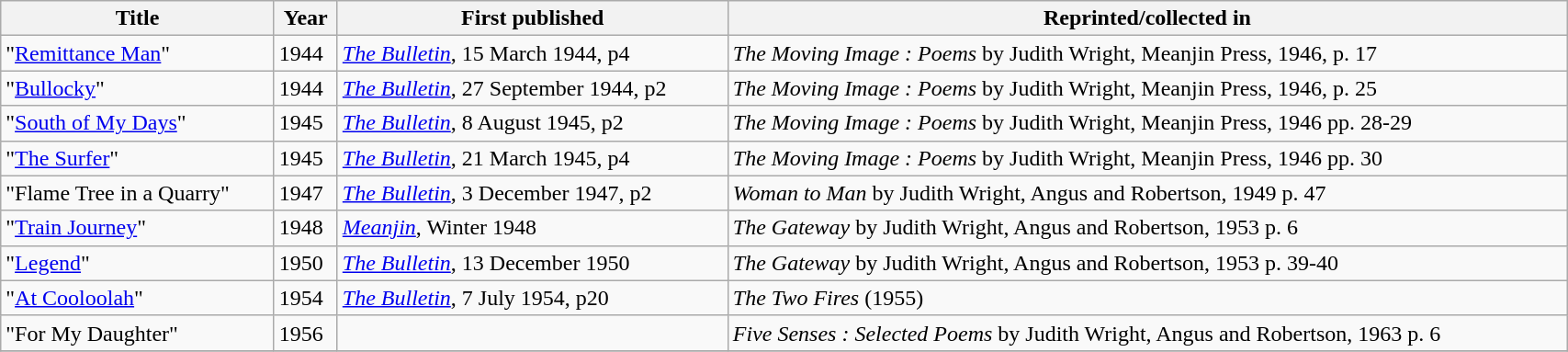<table class='wikitable sortable' width='90%'>
<tr>
<th>Title</th>
<th>Year</th>
<th>First published</th>
<th>Reprinted/collected in</th>
</tr>
<tr>
<td>"<a href='#'>Remittance Man</a>"</td>
<td>1944</td>
<td><em><a href='#'>The Bulletin</a></em>, 15 March 1944, p4</td>
<td><em>The Moving Image : Poems</em> by Judith Wright, Meanjin Press, 1946, p. 17</td>
</tr>
<tr>
<td>"<a href='#'>Bullocky</a>"</td>
<td>1944</td>
<td><em><a href='#'>The Bulletin</a></em>, 27 September 1944, p2</td>
<td><em>The Moving Image : Poems</em> by Judith Wright, Meanjin Press, 1946, p. 25</td>
</tr>
<tr>
<td>"<a href='#'>South of My Days</a>"</td>
<td>1945</td>
<td><em><a href='#'>The Bulletin</a></em>, 8 August 1945, p2</td>
<td><em>The Moving Image : Poems</em> by Judith Wright, Meanjin Press, 1946 pp. 28-29</td>
</tr>
<tr>
<td>"<a href='#'>The Surfer</a>"</td>
<td>1945</td>
<td><em><a href='#'>The Bulletin</a></em>, 21 March 1945, p4</td>
<td><em>The Moving Image : Poems</em> by Judith Wright, Meanjin Press, 1946 pp. 30</td>
</tr>
<tr>
<td>"Flame Tree in a Quarry"</td>
<td>1947</td>
<td><em><a href='#'>The Bulletin</a></em>, 3 December 1947, p2</td>
<td><em>Woman to Man</em> by Judith Wright, Angus and Robertson, 1949 p. 47</td>
</tr>
<tr>
<td>"<a href='#'>Train Journey</a>"</td>
<td>1948</td>
<td><em><a href='#'>Meanjin</a></em>, Winter 1948</td>
<td><em>The Gateway</em> by Judith Wright, Angus and Robertson, 1953 p. 6</td>
</tr>
<tr>
<td>"<a href='#'>Legend</a>"</td>
<td>1950</td>
<td><em><a href='#'>The Bulletin</a></em>, 13 December 1950</td>
<td><em>The Gateway</em> by Judith Wright, Angus and Robertson, 1953 p. 39-40</td>
</tr>
<tr>
<td>"<a href='#'>At Cooloolah</a>"</td>
<td>1954</td>
<td><em><a href='#'>The Bulletin</a></em>, 7 July 1954, p20</td>
<td><em>The Two Fires</em> (1955)</td>
</tr>
<tr>
<td>"For My Daughter"</td>
<td>1956</td>
<td></td>
<td><em>Five Senses : Selected Poems</em> by Judith Wright, Angus and Robertson, 1963 p. 6</td>
</tr>
<tr>
</tr>
</table>
